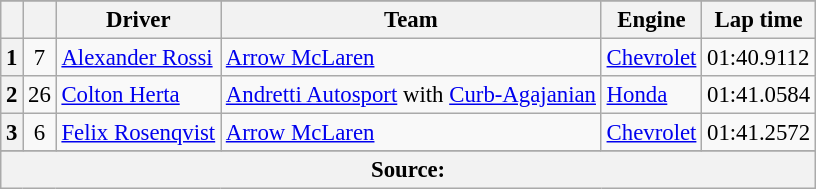<table class="wikitable" style="font-size:95%;">
<tr>
</tr>
<tr>
<th></th>
<th></th>
<th>Driver</th>
<th>Team</th>
<th>Engine</th>
<th>Lap time</th>
</tr>
<tr>
<th>1</th>
<td align="center">7</td>
<td> <a href='#'>Alexander Rossi</a> <strong></strong></td>
<td><a href='#'>Arrow McLaren</a></td>
<td><a href='#'>Chevrolet</a></td>
<td>01:40.9112</td>
</tr>
<tr>
<th>2</th>
<td align="center">26</td>
<td> <a href='#'>Colton Herta</a></td>
<td><a href='#'>Andretti Autosport</a> with <a href='#'>Curb-Agajanian</a></td>
<td><a href='#'>Honda</a></td>
<td>01:41.0584</td>
</tr>
<tr>
<th>3</th>
<td align="center">6</td>
<td> <a href='#'>Felix Rosenqvist</a> <strong></strong></td>
<td><a href='#'>Arrow McLaren</a></td>
<td><a href='#'>Chevrolet</a></td>
<td>01:41.2572</td>
</tr>
<tr>
</tr>
<tr class="sortbottom">
<th colspan="6">Source:</th>
</tr>
</table>
